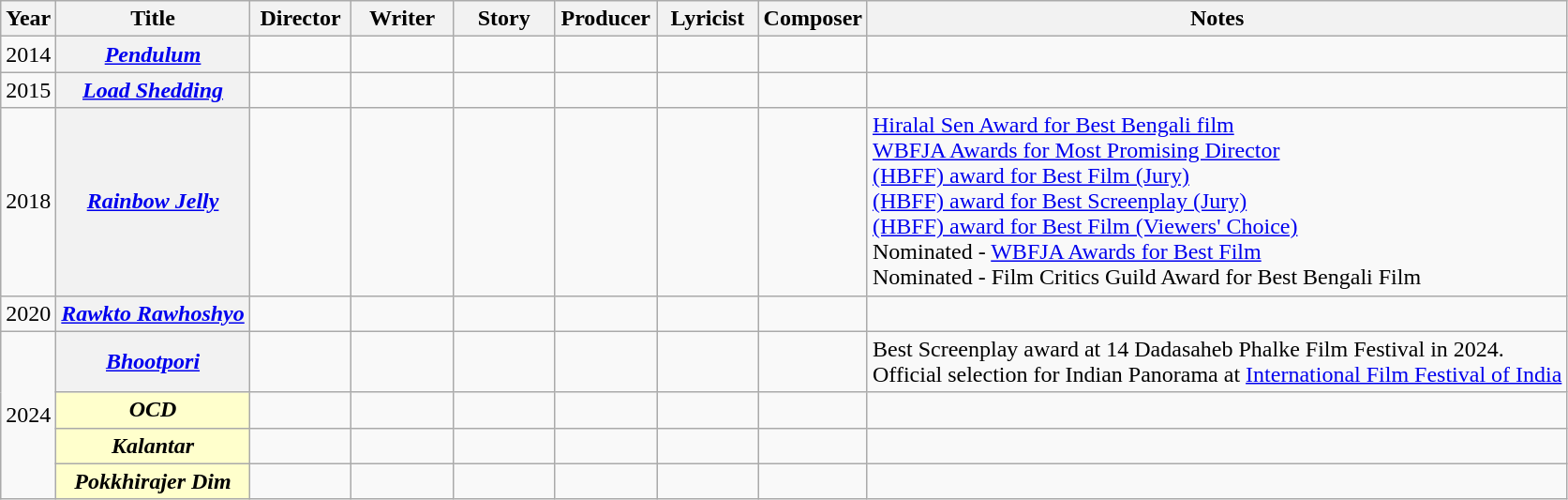<table class="wikitable plainrowheaders sortable">
<tr>
<th scope="col">Year</th>
<th scope="col">Title</th>
<th scope="col" width=65>Director</th>
<th scope="col" width=65>Writer</th>
<th scope="col" width=65>Story</th>
<th scope="col" width=65>Producer</th>
<th scope="col" width=65>Lyricist</th>
<th scope="col" width=65>Composer</th>
<th scope="col" class="unsortable">Notes</th>
</tr>
<tr>
<td>2014</td>
<th scope="row"><em><a href='#'>Pendulum</a></em></th>
<td></td>
<td></td>
<td></td>
<td></td>
<td></td>
<td></td>
<td></td>
</tr>
<tr>
<td>2015</td>
<th scope="row"><em><a href='#'>Load Shedding</a></em></th>
<td></td>
<td></td>
<td></td>
<td></td>
<td></td>
<td></td>
<td></td>
</tr>
<tr>
<td>2018</td>
<th scope="row"><em><a href='#'>Rainbow Jelly</a></em></th>
<td></td>
<td></td>
<td></td>
<td></td>
<td></td>
<td></td>
<td><a href='#'>Hiralal Sen Award for Best Bengali film</a><br><a href='#'>WBFJA Awards for Most Promising Director</a><br><a href='#'>(HBFF) award for Best Film (Jury)</a><br><a href='#'>(HBFF) award for Best Screenplay (Jury)</a><br><a href='#'>(HBFF) award for Best Film (Viewers' Choice)</a><br> Nominated - <a href='#'>WBFJA Awards for Best Film</a><br> Nominated - Film Critics Guild Award for Best Bengali Film</td>
</tr>
<tr>
<td>2020</td>
<th scope="row"><em><a href='#'>Rawkto Rawhoshyo</a></em></th>
<td></td>
<td></td>
<td></td>
<td></td>
<td></td>
<td></td>
<td></td>
</tr>
<tr>
<td rowspan="4">2024</td>
<th scope="row"><em><a href='#'>Bhootpori</a></em></th>
<td></td>
<td></td>
<td></td>
<td></td>
<td></td>
<td></td>
<td>Best Screenplay award at 14 Dadasaheb Phalke Film Festival in 2024.<br>Official selection for Indian Panorama at <a href='#'>International Film Festival of India</a></td>
</tr>
<tr>
<th style="background:#ffc;"><em>OCD</em></th>
<td></td>
<td></td>
<td></td>
<td></td>
<td></td>
<td></td>
<td></td>
</tr>
<tr>
<th style="background:#ffc;"><em>Kalantar</em></th>
<td></td>
<td></td>
<td></td>
<td></td>
<td></td>
<td></td>
<td></td>
</tr>
<tr>
<th style="background:#ffc;"><em>Pokkhirajer Dim</em></th>
<td></td>
<td></td>
<td></td>
<td></td>
<td></td>
<td></td>
<td></td>
</tr>
</table>
